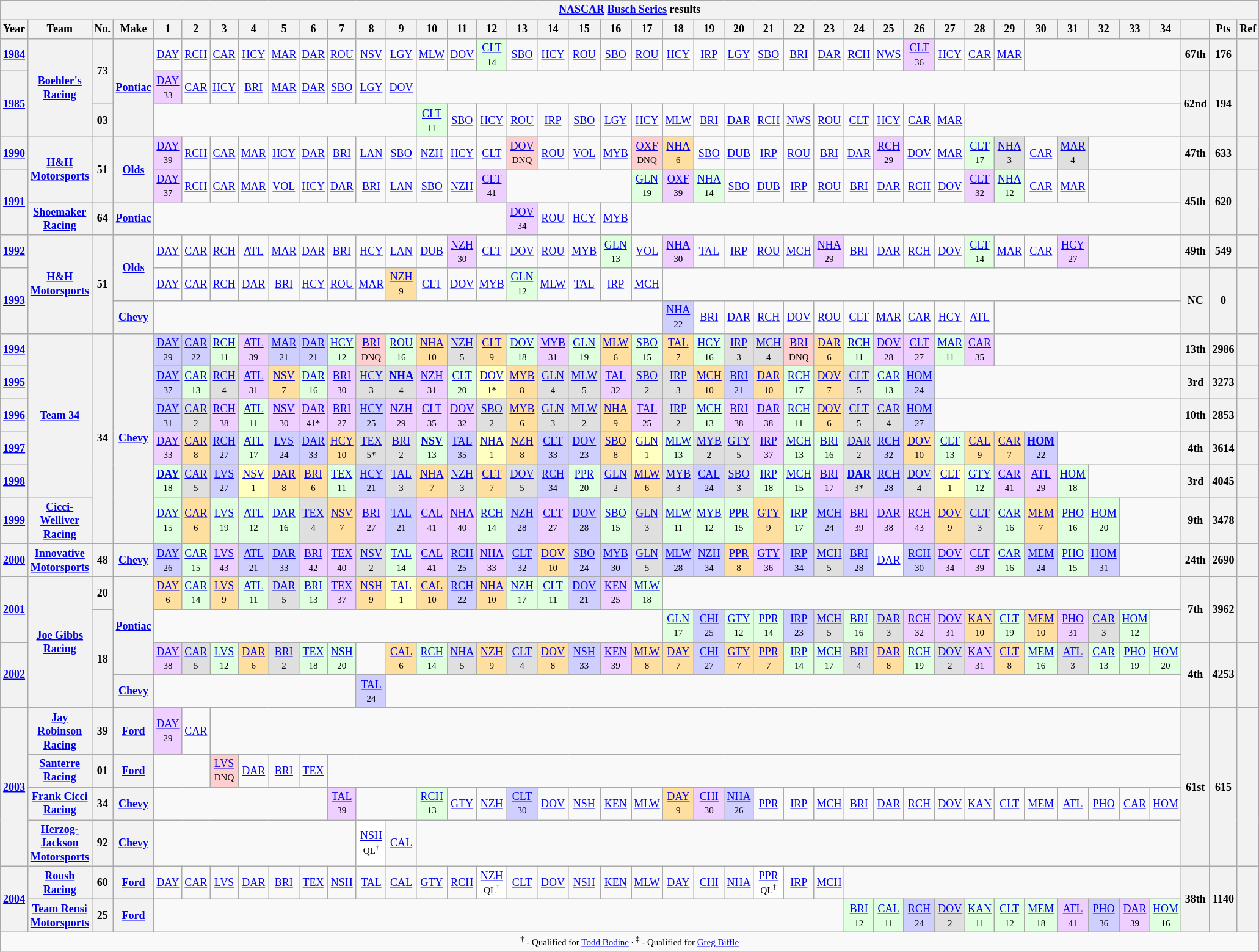<table class="wikitable" style="text-align:center; font-size:75%">
<tr>
<th colspan=42><a href='#'>NASCAR</a> <a href='#'>Busch Series</a> results</th>
</tr>
<tr>
<th>Year</th>
<th>Team</th>
<th>No.</th>
<th>Make</th>
<th>1</th>
<th>2</th>
<th>3</th>
<th>4</th>
<th>5</th>
<th>6</th>
<th>7</th>
<th>8</th>
<th>9</th>
<th>10</th>
<th>11</th>
<th>12</th>
<th>13</th>
<th>14</th>
<th>15</th>
<th>16</th>
<th>17</th>
<th>18</th>
<th>19</th>
<th>20</th>
<th>21</th>
<th>22</th>
<th>23</th>
<th>24</th>
<th>25</th>
<th>26</th>
<th>27</th>
<th>28</th>
<th>29</th>
<th>30</th>
<th>31</th>
<th>32</th>
<th>33</th>
<th>34</th>
<th></th>
<th>Pts</th>
<th>Ref</th>
</tr>
<tr>
<th><a href='#'>1984</a></th>
<th rowspan=3><a href='#'>Boehler's Racing</a></th>
<th rowspan=2>73</th>
<th rowspan=3><a href='#'>Pontiac</a></th>
<td><a href='#'>DAY</a></td>
<td><a href='#'>RCH</a></td>
<td><a href='#'>CAR</a></td>
<td><a href='#'>HCY</a></td>
<td><a href='#'>MAR</a></td>
<td><a href='#'>DAR</a></td>
<td><a href='#'>ROU</a></td>
<td><a href='#'>NSV</a></td>
<td><a href='#'>LGY</a></td>
<td><a href='#'>MLW</a></td>
<td><a href='#'>DOV</a></td>
<td style="background:#DFFFDF;"><a href='#'>CLT</a><br><small>14</small></td>
<td><a href='#'>SBO</a></td>
<td><a href='#'>HCY</a></td>
<td><a href='#'>ROU</a></td>
<td><a href='#'>SBO</a></td>
<td><a href='#'>ROU</a></td>
<td><a href='#'>HCY</a></td>
<td><a href='#'>IRP</a></td>
<td><a href='#'>LGY</a></td>
<td><a href='#'>SBO</a></td>
<td><a href='#'>BRI</a></td>
<td><a href='#'>DAR</a></td>
<td><a href='#'>RCH</a></td>
<td><a href='#'>NWS</a></td>
<td style="background:#EFCFFF;"><a href='#'>CLT</a><br><small>36</small></td>
<td><a href='#'>HCY</a></td>
<td><a href='#'>CAR</a></td>
<td><a href='#'>MAR</a></td>
<td colspan=5></td>
<th>67th</th>
<th>176</th>
<th></th>
</tr>
<tr>
<th rowspan=2><a href='#'>1985</a></th>
<td style="background:#EFCFFF;"><a href='#'>DAY</a><br><small>33</small></td>
<td><a href='#'>CAR</a></td>
<td><a href='#'>HCY</a></td>
<td><a href='#'>BRI</a></td>
<td><a href='#'>MAR</a></td>
<td><a href='#'>DAR</a></td>
<td><a href='#'>SBO</a></td>
<td><a href='#'>LGY</a></td>
<td><a href='#'>DOV</a></td>
<td colspan=25></td>
<th rowspan=2>62nd</th>
<th rowspan=2>194</th>
<th rowspan=2></th>
</tr>
<tr>
<th>03</th>
<td colspan=9></td>
<td style="background:#DFFFDF;"><a href='#'>CLT</a><br><small>11</small></td>
<td><a href='#'>SBO</a></td>
<td><a href='#'>HCY</a></td>
<td><a href='#'>ROU</a></td>
<td><a href='#'>IRP</a></td>
<td><a href='#'>SBO</a></td>
<td><a href='#'>LGY</a></td>
<td><a href='#'>HCY</a></td>
<td><a href='#'>MLW</a></td>
<td><a href='#'>BRI</a></td>
<td><a href='#'>DAR</a></td>
<td><a href='#'>RCH</a></td>
<td><a href='#'>NWS</a></td>
<td><a href='#'>ROU</a></td>
<td><a href='#'>CLT</a></td>
<td><a href='#'>HCY</a></td>
<td><a href='#'>CAR</a></td>
<td><a href='#'>MAR</a></td>
<td colspan=7></td>
</tr>
<tr>
<th><a href='#'>1990</a></th>
<th rowspan=2><a href='#'>H&H Motorsports</a></th>
<th rowspan=2>51</th>
<th rowspan=2><a href='#'>Olds</a></th>
<td style="background:#EFCFFF;"><a href='#'>DAY</a><br><small>39</small></td>
<td><a href='#'>RCH</a></td>
<td><a href='#'>CAR</a></td>
<td><a href='#'>MAR</a></td>
<td><a href='#'>HCY</a></td>
<td><a href='#'>DAR</a></td>
<td><a href='#'>BRI</a></td>
<td><a href='#'>LAN</a></td>
<td><a href='#'>SBO</a></td>
<td><a href='#'>NZH</a></td>
<td><a href='#'>HCY</a></td>
<td><a href='#'>CLT</a></td>
<td style="background:#FFCFCF;"><a href='#'>DOV</a><br><small>DNQ</small></td>
<td><a href='#'>ROU</a></td>
<td><a href='#'>VOL</a></td>
<td><a href='#'>MYB</a></td>
<td style="background:#FFCFCF;"><a href='#'>OXF</a><br><small>DNQ</small></td>
<td style="background:#FFDF9F;"><a href='#'>NHA</a><br><small>6</small></td>
<td><a href='#'>SBO</a></td>
<td><a href='#'>DUB</a></td>
<td><a href='#'>IRP</a></td>
<td><a href='#'>ROU</a></td>
<td><a href='#'>BRI</a></td>
<td><a href='#'>DAR</a></td>
<td style="background:#EFCFFF;"><a href='#'>RCH</a><br><small>29</small></td>
<td><a href='#'>DOV</a></td>
<td><a href='#'>MAR</a></td>
<td style="background:#DFFFDF;"><a href='#'>CLT</a><br><small>17</small></td>
<td style="background:#DFDFDF;"><a href='#'>NHA</a><br><small>3</small></td>
<td><a href='#'>CAR</a></td>
<td style="background:#DFDFDF;"><a href='#'>MAR</a><br><small>4</small></td>
<td colspan=3></td>
<th>47th</th>
<th>633</th>
<th></th>
</tr>
<tr>
<th rowspan=2><a href='#'>1991</a></th>
<td style="background:#EFCFFF;"><a href='#'>DAY</a><br><small>37</small></td>
<td><a href='#'>RCH</a></td>
<td><a href='#'>CAR</a></td>
<td><a href='#'>MAR</a></td>
<td><a href='#'>VOL</a></td>
<td><a href='#'>HCY</a></td>
<td><a href='#'>DAR</a></td>
<td><a href='#'>BRI</a></td>
<td><a href='#'>LAN</a></td>
<td><a href='#'>SBO</a></td>
<td><a href='#'>NZH</a></td>
<td style="background:#EFCFFF;"><a href='#'>CLT</a><br><small>41</small></td>
<td colspan=4></td>
<td style="background:#DFFFDF;"><a href='#'>GLN</a><br><small>19</small></td>
<td style="background:#EFCFFF;"><a href='#'>OXF</a><br><small>39</small></td>
<td style="background:#DFFFDF;"><a href='#'>NHA</a><br><small>14</small></td>
<td><a href='#'>SBO</a></td>
<td><a href='#'>DUB</a></td>
<td><a href='#'>IRP</a></td>
<td><a href='#'>ROU</a></td>
<td><a href='#'>BRI</a></td>
<td><a href='#'>DAR</a></td>
<td><a href='#'>RCH</a></td>
<td><a href='#'>DOV</a></td>
<td style="background:#EFCFFF;"><a href='#'>CLT</a><br><small>32</small></td>
<td style="background:#DFFFDF;"><a href='#'>NHA</a><br><small>12</small></td>
<td><a href='#'>CAR</a></td>
<td><a href='#'>MAR</a></td>
<td colspan=3></td>
<th rowspan=2>45th</th>
<th rowspan=2>620</th>
<th rowspan=2></th>
</tr>
<tr>
<th><a href='#'>Shoemaker Racing</a></th>
<th>64</th>
<th><a href='#'>Pontiac</a></th>
<td colspan=12></td>
<td style="background:#EFCFFF;"><a href='#'>DOV</a><br><small>34</small></td>
<td><a href='#'>ROU</a></td>
<td><a href='#'>HCY</a></td>
<td><a href='#'>MYB</a></td>
<td colspan=18></td>
</tr>
<tr>
<th><a href='#'>1992</a></th>
<th rowspan=3><a href='#'>H&H Motorsports</a></th>
<th rowspan=3>51</th>
<th rowspan=2><a href='#'>Olds</a></th>
<td><a href='#'>DAY</a></td>
<td><a href='#'>CAR</a></td>
<td><a href='#'>RCH</a></td>
<td><a href='#'>ATL</a></td>
<td><a href='#'>MAR</a></td>
<td><a href='#'>DAR</a></td>
<td><a href='#'>BRI</a></td>
<td><a href='#'>HCY</a></td>
<td><a href='#'>LAN</a></td>
<td><a href='#'>DUB</a></td>
<td style="background:#EFCFFF;"><a href='#'>NZH</a><br><small>30</small></td>
<td><a href='#'>CLT</a></td>
<td><a href='#'>DOV</a></td>
<td><a href='#'>ROU</a></td>
<td><a href='#'>MYB</a></td>
<td style="background:#DFFFDF;"><a href='#'>GLN</a><br><small>13</small></td>
<td><a href='#'>VOL</a></td>
<td style="background:#EFCFFF;"><a href='#'>NHA</a><br><small>30</small></td>
<td><a href='#'>TAL</a></td>
<td><a href='#'>IRP</a></td>
<td><a href='#'>ROU</a></td>
<td><a href='#'>MCH</a></td>
<td style="background:#EFCFFF;"><a href='#'>NHA</a><br><small>29</small></td>
<td><a href='#'>BRI</a></td>
<td><a href='#'>DAR</a></td>
<td><a href='#'>RCH</a></td>
<td><a href='#'>DOV</a></td>
<td style="background:#DFFFDF;"><a href='#'>CLT</a><br><small>14</small></td>
<td><a href='#'>MAR</a></td>
<td><a href='#'>CAR</a></td>
<td style="background:#EFCFFF;"><a href='#'>HCY</a><br><small>27</small></td>
<td colspan=3></td>
<th>49th</th>
<th>549</th>
<th></th>
</tr>
<tr>
<th rowspan=2><a href='#'>1993</a></th>
<td><a href='#'>DAY</a></td>
<td><a href='#'>CAR</a></td>
<td><a href='#'>RCH</a></td>
<td><a href='#'>DAR</a></td>
<td><a href='#'>BRI</a></td>
<td><a href='#'>HCY</a></td>
<td><a href='#'>ROU</a></td>
<td><a href='#'>MAR</a></td>
<td style="background:#FFDF9F;"><a href='#'>NZH</a><br><small>9</small></td>
<td><a href='#'>CLT</a></td>
<td><a href='#'>DOV</a></td>
<td><a href='#'>MYB</a></td>
<td style="background:#DFFFDF;"><a href='#'>GLN</a><br><small>12</small></td>
<td><a href='#'>MLW</a></td>
<td><a href='#'>TAL</a></td>
<td><a href='#'>IRP</a></td>
<td><a href='#'>MCH</a></td>
<td colspan=17></td>
<th rowspan=2>NC</th>
<th rowspan=2>0</th>
<th rowspan=2></th>
</tr>
<tr>
<th><a href='#'>Chevy</a></th>
<td colspan=17></td>
<td style="background:#CFCFFF;"><a href='#'>NHA</a><br><small>22</small></td>
<td><a href='#'>BRI</a></td>
<td><a href='#'>DAR</a></td>
<td><a href='#'>RCH</a></td>
<td><a href='#'>DOV</a></td>
<td><a href='#'>ROU</a></td>
<td><a href='#'>CLT</a></td>
<td><a href='#'>MAR</a></td>
<td><a href='#'>CAR</a></td>
<td><a href='#'>HCY</a></td>
<td><a href='#'>ATL</a></td>
<td colspan=6></td>
</tr>
<tr>
<th><a href='#'>1994</a></th>
<th rowspan=5><a href='#'>Team 34</a></th>
<th rowspan=6>34</th>
<th rowspan=6><a href='#'>Chevy</a></th>
<td style="background:#CFCFFF;"><a href='#'>DAY</a><br><small>29</small></td>
<td style="background:#CFCFFF;"><a href='#'>CAR</a><br><small>22</small></td>
<td style="background:#DFFFDF;"><a href='#'>RCH</a><br><small>11</small></td>
<td style="background:#EFCFFF;"><a href='#'>ATL</a><br><small>39</small></td>
<td style="background:#CFCFFF;"><a href='#'>MAR</a><br><small>21</small></td>
<td style="background:#CFCFFF;"><a href='#'>DAR</a><br><small>21</small></td>
<td style="background:#DFFFDF;"><a href='#'>HCY</a><br><small>12</small></td>
<td style="background:#FFCFCF;"><a href='#'>BRI</a><br><small>DNQ</small></td>
<td style="background:#DFFFDF;"><a href='#'>ROU</a><br><small>16</small></td>
<td style="background:#FFDF9F;"><a href='#'>NHA</a><br><small>10</small></td>
<td style="background:#DFDFDF;"><a href='#'>NZH</a><br><small>5</small></td>
<td style="background:#FFDF9F;"><a href='#'>CLT</a><br><small>9</small></td>
<td style="background:#DFFFDF;"><a href='#'>DOV</a><br><small>18</small></td>
<td style="background:#EFCFFF;"><a href='#'>MYB</a><br><small>31</small></td>
<td style="background:#DFFFDF;"><a href='#'>GLN</a><br><small>19</small></td>
<td style="background:#FFDF9F;"><a href='#'>MLW</a><br><small>6</small></td>
<td style="background:#DFFFDF;"><a href='#'>SBO</a><br><small>15</small></td>
<td style="background:#FFDF9F;"><a href='#'>TAL</a><br><small>7</small></td>
<td style="background:#DFFFDF;"><a href='#'>HCY</a><br><small>16</small></td>
<td style="background:#DFDFDF;"><a href='#'>IRP</a><br><small>3</small></td>
<td style="background:#DFDFDF;"><a href='#'>MCH</a><br><small>4</small></td>
<td style="background:#FFCFCF;"><a href='#'>BRI</a><br><small>DNQ</small></td>
<td style="background:#FFDF9F;"><a href='#'>DAR</a><br><small>6</small></td>
<td style="background:#DFFFDF;"><a href='#'>RCH</a><br><small>11</small></td>
<td style="background:#EFCFFF;"><a href='#'>DOV</a><br><small>28</small></td>
<td style="background:#EFCFFF;"><a href='#'>CLT</a><br><small>27</small></td>
<td style="background:#DFFFDF;"><a href='#'>MAR</a><br><small>11</small></td>
<td style="background:#EFCFFF;"><a href='#'>CAR</a><br><small>35</small></td>
<td colspan=6></td>
<th>13th</th>
<th>2986</th>
<th></th>
</tr>
<tr>
<th><a href='#'>1995</a></th>
<td style="background:#CFCFFF;"><a href='#'>DAY</a><br><small>37</small></td>
<td style="background:#DFFFDF;"><a href='#'>CAR</a><br><small>13</small></td>
<td style="background:#DFDFDF;"><a href='#'>RCH</a><br><small>4</small></td>
<td style="background:#EFCFFF;"><a href='#'>ATL</a><br><small>31</small></td>
<td style="background:#FFDF9F;"><a href='#'>NSV</a><br><small>7</small></td>
<td style="background:#DFFFDF;"><a href='#'>DAR</a><br><small>16</small></td>
<td style="background:#EFCFFF;"><a href='#'>BRI</a><br><small>30</small></td>
<td style="background:#DFDFDF;"><a href='#'>HCY</a><br><small>3</small></td>
<td style="background:#DFDFDF;"><strong><a href='#'>NHA</a></strong><br><small>4</small></td>
<td style="background:#EFCFFF;"><a href='#'>NZH</a><br><small>31</small></td>
<td style="background:#DFFFDF;"><a href='#'>CLT</a><br><small>20</small></td>
<td style="background:#FFFFBF;"><a href='#'>DOV</a><br><small>1*</small></td>
<td style="background:#FFDF9F;"><a href='#'>MYB</a><br><small>8</small></td>
<td style="background:#DFDFDF;"><a href='#'>GLN</a><br><small>4</small></td>
<td style="background:#DFDFDF;"><a href='#'>MLW</a><br><small>5</small></td>
<td style="background:#EFCFFF;"><a href='#'>TAL</a><br><small>32</small></td>
<td style="background:#DFDFDF;"><a href='#'>SBO</a><br><small>2</small></td>
<td style="background:#DFDFDF;"><a href='#'>IRP</a><br><small>3</small></td>
<td style="background:#FFDF9F;"><a href='#'>MCH</a><br><small>10</small></td>
<td style="background:#CFCFFF;"><a href='#'>BRI</a><br><small>21</small></td>
<td style="background:#FFDF9F;"><a href='#'>DAR</a><br><small>10</small></td>
<td style="background:#DFFFDF;"><a href='#'>RCH</a><br><small>17</small></td>
<td style="background:#FFDF9F;"><a href='#'>DOV</a><br><small>7</small></td>
<td style="background:#DFDFDF;"><a href='#'>CLT</a><br><small>5</small></td>
<td style="background:#DFFFDF;"><a href='#'>CAR</a><br><small>13</small></td>
<td style="background:#CFCFFF;"><a href='#'>HOM</a><br><small>24</small></td>
<td colspan=8></td>
<th>3rd</th>
<th>3273</th>
<th></th>
</tr>
<tr>
<th><a href='#'>1996</a></th>
<td style="background:#CFCFFF;"><a href='#'>DAY</a><br><small>31</small></td>
<td style="background:#DFDFDF;"><a href='#'>CAR</a><br><small>2</small></td>
<td style="background:#EFCFFF;"><a href='#'>RCH</a><br><small>38</small></td>
<td style="background:#DFFFDF;"><a href='#'>ATL</a><br><small>11</small></td>
<td style="background:#EFCFFF;"><a href='#'>NSV</a><br><small>30</small></td>
<td style="background:#EFCFFF;"><a href='#'>DAR</a><br><small>41*</small></td>
<td style="background:#EFCFFF;"><a href='#'>BRI</a><br><small>27</small></td>
<td style="background:#CFCFFF;"><a href='#'>HCY</a><br><small>25</small></td>
<td style="background:#EFCFFF;"><a href='#'>NZH</a><br><small>29</small></td>
<td style="background:#EFCFFF;"><a href='#'>CLT</a><br><small>35</small></td>
<td style="background:#EFCFFF;"><a href='#'>DOV</a><br><small>32</small></td>
<td style="background:#DFDFDF;"><a href='#'>SBO</a><br><small>2</small></td>
<td style="background:#FFDF9F;"><a href='#'>MYB</a><br><small>6</small></td>
<td style="background:#DFDFDF;"><a href='#'>GLN</a><br><small>3</small></td>
<td style="background:#DFDFDF;"><a href='#'>MLW</a><br><small>2</small></td>
<td style="background:#FFDF9F;"><a href='#'>NHA</a><br><small>9</small></td>
<td style="background:#EFCFFF;"><a href='#'>TAL</a><br><small>25</small></td>
<td style="background:#DFDFDF;"><a href='#'>IRP</a><br><small>2</small></td>
<td style="background:#DFFFDF;"><a href='#'>MCH</a><br><small>13</small></td>
<td style="background:#EFCFFF;"><a href='#'>BRI</a><br><small>38</small></td>
<td style="background:#EFCFFF;"><a href='#'>DAR</a><br><small>38</small></td>
<td style="background:#DFFFDF;"><a href='#'>RCH</a><br><small>11</small></td>
<td style="background:#FFDF9F;"><a href='#'>DOV</a><br><small>6</small></td>
<td style="background:#DFDFDF;"><a href='#'>CLT</a><br><small>5</small></td>
<td style="background:#DFDFDF;"><a href='#'>CAR</a><br><small>4</small></td>
<td style="background:#CFCFFF;"><a href='#'>HOM</a><br><small>27</small></td>
<td colspan=8></td>
<th>10th</th>
<th>2853</th>
<th></th>
</tr>
<tr>
<th><a href='#'>1997</a></th>
<td style="background:#EFCFFF;"><a href='#'>DAY</a><br><small>33</small></td>
<td style="background:#FFDF9F;"><a href='#'>CAR</a><br><small>8</small></td>
<td style="background:#CFCFFF;"><a href='#'>RCH</a><br><small>27</small></td>
<td style="background:#DFFFDF;"><a href='#'>ATL</a><br><small>17</small></td>
<td style="background:#CFCFFF;"><a href='#'>LVS</a><br><small>24</small></td>
<td style="background:#CFCFFF;"><a href='#'>DAR</a><br><small>33</small></td>
<td style="background:#FFDF9F;"><a href='#'>HCY</a><br><small>10</small></td>
<td style="background:#DFDFDF;"><a href='#'>TEX</a><br><small>5*</small></td>
<td style="background:#DFDFDF;"><a href='#'>BRI</a><br><small>2</small></td>
<td style="background:#DFFFDF;"><strong><a href='#'>NSV</a></strong><br><small>13</small></td>
<td style="background:#CFCFFF;"><a href='#'>TAL</a><br><small>35</small></td>
<td style="background:#FFFFBF;"><a href='#'>NHA</a><br><small>1</small></td>
<td style="background:#FFDF9F;"><a href='#'>NZH</a><br><small>8</small></td>
<td style="background:#CFCFFF;"><a href='#'>CLT</a><br><small>33</small></td>
<td style="background:#CFCFFF;"><a href='#'>DOV</a><br><small>23</small></td>
<td style="background:#FFDF9F;"><a href='#'>SBO</a><br><small>8</small></td>
<td style="background:#FFFFBF;"><a href='#'>GLN</a><br><small>1</small></td>
<td style="background:#DFFFDF;"><a href='#'>MLW</a><br><small>13</small></td>
<td style="background:#DFDFDF;"><a href='#'>MYB</a><br><small>2</small></td>
<td style="background:#DFDFDF;"><a href='#'>GTY</a><br><small>5</small></td>
<td style="background:#EFCFFF;"><a href='#'>IRP</a><br><small>37</small></td>
<td style="background:#DFFFDF;"><a href='#'>MCH</a><br><small>13</small></td>
<td style="background:#DFFFDF;"><a href='#'>BRI</a><br><small>16</small></td>
<td style="background:#DFDFDF;"><a href='#'>DAR</a><br><small>2</small></td>
<td style="background:#CFCFFF;"><a href='#'>RCH</a><br><small>32</small></td>
<td style="background:#FFDF9F;"><a href='#'>DOV</a><br><small>10</small></td>
<td style="background:#DFFFDF;"><a href='#'>CLT</a><br><small>13</small></td>
<td style="background:#FFDF9F;"><a href='#'>CAL</a><br><small>9</small></td>
<td style="background:#FFDF9F;"><a href='#'>CAR</a><br><small>7</small></td>
<td style="background:#CFCFFF;"><strong><a href='#'>HOM</a></strong><br><small>22</small></td>
<td colspan=4></td>
<th>4th</th>
<th>3614</th>
<th></th>
</tr>
<tr>
<th><a href='#'>1998</a></th>
<td style="background:#DFFFDF;"><strong><a href='#'>DAY</a></strong><br><small>18</small></td>
<td style="background:#DFDFDF;"><a href='#'>CAR</a><br><small>5</small></td>
<td style="background:#CFCFFF;"><a href='#'>LVS</a><br><small>27</small></td>
<td style="background:#FFFFBF;"><a href='#'>NSV</a><br><small>1</small></td>
<td style="background:#FFDF9F;"><a href='#'>DAR</a><br><small>8</small></td>
<td style="background:#FFDF9F;"><a href='#'>BRI</a><br><small>6</small></td>
<td style="background:#DFFFDF;"><a href='#'>TEX</a><br><small>11</small></td>
<td style="background:#CFCFFF;"><a href='#'>HCY</a><br><small>21</small></td>
<td style="background:#DFDFDF;"><a href='#'>TAL</a><br><small>3</small></td>
<td style="background:#FFDF9F;"><a href='#'>NHA</a><br><small>7</small></td>
<td style="background:#DFDFDF;"><a href='#'>NZH</a><br><small>3</small></td>
<td style="background:#FFDF9F;"><a href='#'>CLT</a><br><small>7</small></td>
<td style="background:#DFDFDF;"><a href='#'>DOV</a><br><small>5</small></td>
<td style="background:#CFCFFF;"><a href='#'>RCH</a><br><small>34</small></td>
<td style="background:#DFFFDF;"><a href='#'>PPR</a><br><small>20</small></td>
<td style="background:#DFDFDF;"><a href='#'>GLN</a><br><small>2</small></td>
<td style="background:#FFDF9F;"><a href='#'>MLW</a><br><small>6</small></td>
<td style="background:#DFDFDF;"><a href='#'>MYB</a><br><small>3</small></td>
<td style="background:#CFCFFF;"><a href='#'>CAL</a><br><small>24</small></td>
<td style="background:#DFDFDF;"><a href='#'>SBO</a><br><small>3</small></td>
<td style="background:#DFFFDF;"><a href='#'>IRP</a><br><small>18</small></td>
<td style="background:#DFFFDF;"><a href='#'>MCH</a><br><small>15</small></td>
<td style="background:#EFCFFF;"><a href='#'>BRI</a><br><small>17</small></td>
<td style="background:#DFDFDF;"><strong><a href='#'>DAR</a></strong><br><small>3*</small></td>
<td style="background:#CFCFFF;"><a href='#'>RCH</a><br><small>28</small></td>
<td style="background:#DFDFDF;"><a href='#'>DOV</a><br><small>4</small></td>
<td style="background:#FFFFBF;"><a href='#'>CLT</a><br><small>1</small></td>
<td style="background:#DFFFDF;"><a href='#'>GTY</a><br><small>12</small></td>
<td style="background:#EFCFFF;"><a href='#'>CAR</a><br><small>41</small></td>
<td style="background:#EFCFFF;"><a href='#'>ATL</a><br><small>29</small></td>
<td style="background:#DFFFDF;"><a href='#'>HOM</a><br><small>18</small></td>
<td colspan=3></td>
<th>3rd</th>
<th>4045</th>
<th></th>
</tr>
<tr>
<th><a href='#'>1999</a></th>
<th><a href='#'>Cicci-Welliver Racing</a></th>
<td style="background:#DFFFDF;"><a href='#'>DAY</a><br><small>15</small></td>
<td style="background:#FFDF9F;"><a href='#'>CAR</a><br><small>6</small></td>
<td style="background:#DFFFDF;"><a href='#'>LVS</a><br><small>19</small></td>
<td style="background:#DFFFDF;"><a href='#'>ATL</a><br><small>12</small></td>
<td style="background:#DFFFDF;"><a href='#'>DAR</a><br><small>16</small></td>
<td style="background:#DFDFDF;"><a href='#'>TEX</a><br><small>4</small></td>
<td style="background:#FFDF9F;"><a href='#'>NSV</a><br><small>7</small></td>
<td style="background:#EFCFFF;"><a href='#'>BRI</a><br><small>27</small></td>
<td style="background:#CFCFFF;"><a href='#'>TAL</a><br><small>21</small></td>
<td style="background:#EFCFFF;"><a href='#'>CAL</a><br><small>41</small></td>
<td style="background:#EFCFFF;"><a href='#'>NHA</a><br><small>40</small></td>
<td style="background:#DFFFDF;"><a href='#'>RCH</a><br><small>14</small></td>
<td style="background:#CFCFFF;"><a href='#'>NZH</a><br><small>28</small></td>
<td style="background:#EFCFFF;"><a href='#'>CLT</a><br><small>27</small></td>
<td style="background:#CFCFFF;"><a href='#'>DOV</a><br><small>28</small></td>
<td style="background:#DFFFDF;"><a href='#'>SBO</a><br><small>15</small></td>
<td style="background:#DFDFDF;"><a href='#'>GLN</a><br><small>3</small></td>
<td style="background:#DFFFDF;"><a href='#'>MLW</a><br><small>11</small></td>
<td style="background:#DFFFDF;"><a href='#'>MYB</a><br><small>12</small></td>
<td style="background:#DFFFDF;"><a href='#'>PPR</a><br><small>15</small></td>
<td style="background:#FFDF9F;"><a href='#'>GTY</a><br><small>9</small></td>
<td style="background:#DFFFDF;"><a href='#'>IRP</a><br><small>17</small></td>
<td style="background:#CFCFFF;"><a href='#'>MCH</a><br><small>24</small></td>
<td style="background:#EFCFFF;"><a href='#'>BRI</a><br><small>39</small></td>
<td style="background:#EFCFFF;"><a href='#'>DAR</a><br><small>38</small></td>
<td style="background:#EFCFFF;"><a href='#'>RCH</a><br><small>43</small></td>
<td style="background:#FFDF9F;"><a href='#'>DOV</a><br><small>9</small></td>
<td style="background:#DFDFDF;"><a href='#'>CLT</a><br><small>3</small></td>
<td style="background:#DFFFDF;"><a href='#'>CAR</a><br><small>16</small></td>
<td style="background:#FFDF9F;"><a href='#'>MEM</a><br><small>7</small></td>
<td style="background:#DFFFDF;"><a href='#'>PHO</a><br><small>16</small></td>
<td style="background:#DFFFDF;"><a href='#'>HOM</a><br><small>20</small></td>
<td colspan=2></td>
<th>9th</th>
<th>3478</th>
<th></th>
</tr>
<tr>
<th><a href='#'>2000</a></th>
<th><a href='#'>Innovative Motorsports</a></th>
<th>48</th>
<th><a href='#'>Chevy</a></th>
<td style="background:#CFCFFF;"><a href='#'>DAY</a><br><small>26</small></td>
<td style="background:#DFFFDF;"><a href='#'>CAR</a><br><small>15</small></td>
<td style="background:#EFCFFF;"><a href='#'>LVS</a><br><small>43</small></td>
<td style="background:#CFCFFF;"><a href='#'>ATL</a><br><small>21</small></td>
<td style="background:#CFCFFF;"><a href='#'>DAR</a><br><small>33</small></td>
<td style="background:#EFCFFF;"><a href='#'>BRI</a><br><small>42</small></td>
<td style="background:#EFCFFF;"><a href='#'>TEX</a><br><small>40</small></td>
<td style="background:#DFDFDF;"><a href='#'>NSV</a><br><small>2</small></td>
<td style="background:#DFFFDF;"><a href='#'>TAL</a><br><small>14</small></td>
<td style="background:#EFCFFF;"><a href='#'>CAL</a><br><small>41</small></td>
<td style="background:#CFCFFF;"><a href='#'>RCH</a><br><small>25</small></td>
<td style="background:#EFCFFF;"><a href='#'>NHA</a><br><small>33</small></td>
<td style="background:#CFCFFF;"><a href='#'>CLT</a><br><small>32</small></td>
<td style="background:#FFDF9F;"><a href='#'>DOV</a><br><small>10</small></td>
<td style="background:#CFCFFF;"><a href='#'>SBO</a><br><small>24</small></td>
<td style="background:#CFCFFF;"><a href='#'>MYB</a><br><small>30</small></td>
<td style="background:#DFDFDF;"><a href='#'>GLN</a><br><small>5</small></td>
<td style="background:#CFCFFF;"><a href='#'>MLW</a><br><small>28</small></td>
<td style="background:#CFCFFF;"><a href='#'>NZH</a><br><small>34</small></td>
<td style="background:#FFDF9F;"><a href='#'>PPR</a><br><small>8</small></td>
<td style="background:#EFCFFF;"><a href='#'>GTY</a><br><small>36</small></td>
<td style="background:#CFCFFF;"><a href='#'>IRP</a><br><small>34</small></td>
<td style="background:#DFDFDF;"><a href='#'>MCH</a><br><small>5</small></td>
<td style="background:#CFCFFF;"><a href='#'>BRI</a><br><small>28</small></td>
<td><a href='#'>DAR</a></td>
<td style="background:#CFCFFF;"><a href='#'>RCH</a><br><small>30</small></td>
<td style="background:#EFCFFF;"><a href='#'>DOV</a><br><small>34</small></td>
<td style="background:#EFCFFF;"><a href='#'>CLT</a><br><small>39</small></td>
<td style="background:#DFFFDF;"><a href='#'>CAR</a><br><small>16</small></td>
<td style="background:#CFCFFF;"><a href='#'>MEM</a><br><small>24</small></td>
<td style="background:#DFFFDF;"><a href='#'>PHO</a><br><small>15</small></td>
<td style="background:#CFCFFF;"><a href='#'>HOM</a><br><small>31</small></td>
<td colspan=2></td>
<th>24th</th>
<th>2690</th>
<th></th>
</tr>
<tr>
<th rowspan=2><a href='#'>2001</a></th>
<th rowspan=4><a href='#'>Joe Gibbs Racing</a></th>
<th>20</th>
<th rowspan=3><a href='#'>Pontiac</a></th>
<td style="background:#FFDF9F;"><a href='#'>DAY</a><br><small>6</small></td>
<td style="background:#DFFFDF;"><a href='#'>CAR</a><br><small>14</small></td>
<td style="background:#FFDF9F;"><a href='#'>LVS</a><br><small>9</small></td>
<td style="background:#DFFFDF;"><a href='#'>ATL</a><br><small>11</small></td>
<td style="background:#DFDFDF;"><a href='#'>DAR</a><br><small>5</small></td>
<td style="background:#DFFFDF;"><a href='#'>BRI</a><br><small>13</small></td>
<td style="background:#EFCFFF;"><a href='#'>TEX</a><br><small>37</small></td>
<td style="background:#FFDF9F;"><a href='#'>NSH</a><br><small>9</small></td>
<td style="background:#FFFFBF;"><a href='#'>TAL</a><br><small>1</small></td>
<td style="background:#FFDF9F;"><a href='#'>CAL</a><br><small>10</small></td>
<td style="background:#CFCFFF;"><a href='#'>RCH</a><br><small>22</small></td>
<td style="background:#FFDF9F;"><a href='#'>NHA</a><br><small>10</small></td>
<td style="background:#DFFFDF;"><a href='#'>NZH</a><br><small>17</small></td>
<td style="background:#DFFFDF;"><a href='#'>CLT</a><br><small>11</small></td>
<td style="background:#CFCFFF;"><a href='#'>DOV</a><br><small>21</small></td>
<td style="background:#EFCFFF;"><a href='#'>KEN</a><br><small>25</small></td>
<td style="background:#DFFFDF;"><a href='#'>MLW</a><br><small>18</small></td>
<td colspan=17></td>
<th rowspan=2>7th</th>
<th rowspan=2>3962</th>
<th rowspan=2></th>
</tr>
<tr>
<th rowspan=3>18</th>
<td colspan=17></td>
<td style="background:#DFFFDF;"><a href='#'>GLN</a><br><small>17</small></td>
<td style="background:#CFCFFF;"><a href='#'>CHI</a><br><small>25</small></td>
<td style="background:#DFFFDF;"><a href='#'>GTY</a><br><small>12</small></td>
<td style="background:#DFFFDF;"><a href='#'>PPR</a><br><small>14</small></td>
<td style="background:#CFCFFF;"><a href='#'>IRP</a><br><small>23</small></td>
<td style="background:#DFDFDF;"><a href='#'>MCH</a><br><small>5</small></td>
<td style="background:#DFFFDF;"><a href='#'>BRI</a><br><small>16</small></td>
<td style="background:#DFDFDF;"><a href='#'>DAR</a><br><small>3</small></td>
<td style="background:#EFCFFF;"><a href='#'>RCH</a><br><small>32</small></td>
<td style="background:#EFCFFF;"><a href='#'>DOV</a><br><small>31</small></td>
<td style="background:#FFDF9F;"><a href='#'>KAN</a><br><small>10</small></td>
<td style="background:#DFFFDF;"><a href='#'>CLT</a><br><small>19</small></td>
<td style="background:#FFDF9F;"><a href='#'>MEM</a><br><small>10</small></td>
<td style="background:#EFCFFF;"><a href='#'>PHO</a><br><small>31</small></td>
<td style="background:#DFDFDF;"><a href='#'>CAR</a><br><small>3</small></td>
<td style="background:#DFFFDF;"><a href='#'>HOM</a><br><small>12</small></td>
<td></td>
</tr>
<tr>
<th rowspan=2><a href='#'>2002</a></th>
<td style="background:#EFCFFF;"><a href='#'>DAY</a><br><small>38</small></td>
<td style="background:#DFDFDF;"><a href='#'>CAR</a><br><small>5</small></td>
<td style="background:#DFFFDF;"><a href='#'>LVS</a><br><small>12</small></td>
<td style="background:#FFDF9F;"><a href='#'>DAR</a><br><small>6</small></td>
<td style="background:#DFDFDF;"><a href='#'>BRI</a><br><small>2</small></td>
<td style="background:#DFFFDF;"><a href='#'>TEX</a><br><small>18</small></td>
<td style="background:#DFFFDF;"><a href='#'>NSH</a><br><small>20</small></td>
<td></td>
<td style="background:#FFDF9F;"><a href='#'>CAL</a><br><small>6</small></td>
<td style="background:#DFFFDF;"><a href='#'>RCH</a><br><small>14</small></td>
<td style="background:#DFDFDF;"><a href='#'>NHA</a><br><small>5</small></td>
<td style="background:#FFDF9F;"><a href='#'>NZH</a><br><small>9</small></td>
<td style="background:#DFDFDF;"><a href='#'>CLT</a><br><small>4</small></td>
<td style="background:#FFDF9F;"><a href='#'>DOV</a><br><small>8</small></td>
<td style="background:#CFCFFF;"><a href='#'>NSH</a><br><small>33</small></td>
<td style="background:#EFCFFF;"><a href='#'>KEN</a><br><small>39</small></td>
<td style="background:#FFDF9F;"><a href='#'>MLW</a><br><small>8</small></td>
<td style="background:#FFDF9F;"><a href='#'>DAY</a><br><small>7</small></td>
<td style="background:#CFCFFF;"><a href='#'>CHI</a><br><small>27</small></td>
<td style="background:#FFDF9F;"><a href='#'>GTY</a><br><small>7</small></td>
<td style="background:#FFDF9F;"><a href='#'>PPR</a><br><small>7</small></td>
<td style="background:#DFFFDF;"><a href='#'>IRP</a><br><small>14</small></td>
<td style="background:#DFFFDF;"><a href='#'>MCH</a><br><small>17</small></td>
<td style="background:#DFDFDF;"><a href='#'>BRI</a><br><small>4</small></td>
<td style="background:#FFDF9F;"><a href='#'>DAR</a><br><small>8</small></td>
<td style="background:#DFFFDF;"><a href='#'>RCH</a><br><small>19</small></td>
<td style="background:#DFDFDF;"><a href='#'>DOV</a><br><small>2</small></td>
<td style="background:#EFCFFF;"><a href='#'>KAN</a><br><small>31</small></td>
<td style="background:#FFDF9F;"><a href='#'>CLT</a><br><small>8</small></td>
<td style="background:#DFFFDF;"><a href='#'>MEM</a><br><small>16</small></td>
<td style="background:#DFDFDF;"><a href='#'>ATL</a><br><small>3</small></td>
<td style="background:#DFFFDF;"><a href='#'>CAR</a><br><small>13</small></td>
<td style="background:#DFFFDF;"><a href='#'>PHO</a><br><small>19</small></td>
<td style="background:#DFFFDF;"><a href='#'>HOM</a><br><small>20</small></td>
<th rowspan=2>4th</th>
<th rowspan=2>4253</th>
<th rowspan=2></th>
</tr>
<tr>
<th><a href='#'>Chevy</a></th>
<td colspan=7></td>
<td style="background:#CFCFFF;"><a href='#'>TAL</a><br><small>24</small></td>
<td colspan=26></td>
</tr>
<tr>
<th rowspan=4><a href='#'>2003</a></th>
<th><a href='#'>Jay Robinson Racing</a></th>
<th>39</th>
<th><a href='#'>Ford</a></th>
<td style="background:#EFCFFF;"><a href='#'>DAY</a><br><small>29</small></td>
<td><a href='#'>CAR</a></td>
<td colspan=32></td>
<th rowspan=4>61st</th>
<th rowspan=4>615</th>
<th rowspan=4></th>
</tr>
<tr>
<th><a href='#'>Santerre Racing</a></th>
<th>01</th>
<th><a href='#'>Ford</a></th>
<td colspan=2></td>
<td style="background:#FFCFCF;"><a href='#'>LVS</a><br><small>DNQ</small></td>
<td><a href='#'>DAR</a></td>
<td><a href='#'>BRI</a></td>
<td><a href='#'>TEX</a></td>
<td colspan=28></td>
</tr>
<tr>
<th><a href='#'>Frank Cicci Racing</a></th>
<th>34</th>
<th><a href='#'>Chevy</a></th>
<td colspan=6></td>
<td style="background:#EFCFFF;"><a href='#'>TAL</a><br><small>39</small></td>
<td colspan=2></td>
<td style="background:#DFFFDF;"><a href='#'>RCH</a><br><small>13</small></td>
<td><a href='#'>GTY</a></td>
<td><a href='#'>NZH</a></td>
<td style="background:#CFCFFF;"><a href='#'>CLT</a><br><small>30</small></td>
<td><a href='#'>DOV</a></td>
<td><a href='#'>NSH</a></td>
<td><a href='#'>KEN</a></td>
<td><a href='#'>MLW</a></td>
<td style="background:#FFDF9F;"><a href='#'>DAY</a><br><small>9</small></td>
<td style="background:#EFCFFF;"><a href='#'>CHI</a><br><small>30</small></td>
<td style="background:#CFCFFF;"><a href='#'>NHA</a><br><small>26</small></td>
<td><a href='#'>PPR</a></td>
<td><a href='#'>IRP</a></td>
<td><a href='#'>MCH</a></td>
<td><a href='#'>BRI</a></td>
<td><a href='#'>DAR</a></td>
<td><a href='#'>RCH</a></td>
<td><a href='#'>DOV</a></td>
<td><a href='#'>KAN</a></td>
<td><a href='#'>CLT</a></td>
<td><a href='#'>MEM</a></td>
<td><a href='#'>ATL</a></td>
<td><a href='#'>PHO</a></td>
<td><a href='#'>CAR</a></td>
<td><a href='#'>HOM</a></td>
</tr>
<tr>
<th><a href='#'>Herzog-Jackson Motorsports</a></th>
<th>92</th>
<th><a href='#'>Chevy</a></th>
<td colspan=7></td>
<td style="background:#FFFFFF;"><a href='#'>NSH</a><br><small>QL<sup>†</sup></small></td>
<td><a href='#'>CAL</a></td>
<td colspan=25></td>
</tr>
<tr>
<th rowspan=2><a href='#'>2004</a></th>
<th><a href='#'>Roush Racing</a></th>
<th>60</th>
<th><a href='#'>Ford</a></th>
<td><a href='#'>DAY</a></td>
<td><a href='#'>CAR</a></td>
<td><a href='#'>LVS</a></td>
<td><a href='#'>DAR</a></td>
<td><a href='#'>BRI</a></td>
<td><a href='#'>TEX</a></td>
<td><a href='#'>NSH</a></td>
<td><a href='#'>TAL</a></td>
<td><a href='#'>CAL</a></td>
<td><a href='#'>GTY</a></td>
<td><a href='#'>RCH</a></td>
<td style="background:#FFFFFF;"><a href='#'>NZH</a><br><small>QL<sup>‡</sup></small></td>
<td><a href='#'>CLT</a></td>
<td><a href='#'>DOV</a></td>
<td><a href='#'>NSH</a></td>
<td><a href='#'>KEN</a></td>
<td><a href='#'>MLW</a></td>
<td><a href='#'>DAY</a></td>
<td><a href='#'>CHI</a></td>
<td><a href='#'>NHA</a></td>
<td style="background:#FFFFFF;"><a href='#'>PPR</a><br><small>QL<sup>‡</sup></small></td>
<td><a href='#'>IRP</a></td>
<td><a href='#'>MCH</a></td>
<td colspan=11></td>
<th rowspan=2>38th</th>
<th rowspan=2>1140</th>
<th rowspan=2></th>
</tr>
<tr>
<th><a href='#'>Team Rensi Motorsports</a></th>
<th>25</th>
<th><a href='#'>Ford</a></th>
<td colspan=23></td>
<td style="background:#DFFFDF;"><a href='#'>BRI</a><br><small>12</small></td>
<td style="background:#DFFFDF;"><a href='#'>CAL</a><br><small>11</small></td>
<td style="background:#CFCFFF;"><a href='#'>RCH</a><br><small>24</small></td>
<td style="background:#DFDFDF;"><a href='#'>DOV</a><br><small>2</small></td>
<td style="background:#DFFFDF;"><a href='#'>KAN</a><br><small>11</small></td>
<td style="background:#DFFFDF;"><a href='#'>CLT</a><br><small>12</small></td>
<td style="background:#DFFFDF;"><a href='#'>MEM</a><br><small>18</small></td>
<td style="background:#EFCFFF;"><a href='#'>ATL</a><br><small>41</small></td>
<td style="background:#CFCFFF;"><a href='#'>PHO</a><br><small>36</small></td>
<td style="background:#EFCFFF;"><a href='#'>DAR</a><br><small>39</small></td>
<td style="background:#DFFFDF;"><a href='#'>HOM</a><br><small>16</small></td>
</tr>
<tr>
<td colspan=41><small><sup>†</sup> - Qualified for <a href='#'>Todd Bodine</a> · <sup>‡</sup> - Qualified for <a href='#'>Greg Biffle</a></small></td>
</tr>
</table>
